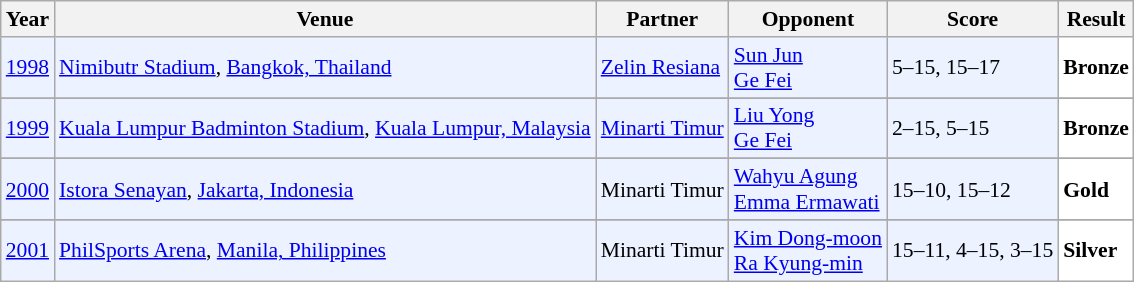<table class="sortable wikitable" style="font-size: 90%;">
<tr>
<th>Year</th>
<th>Venue</th>
<th>Partner</th>
<th>Opponent</th>
<th>Score</th>
<th>Result</th>
</tr>
<tr style="background:#ECF2FF">
<td align="center"><a href='#'>1998</a></td>
<td align="left"><a href='#'>Nimibutr Stadium</a>, <a href='#'>Bangkok, Thailand</a></td>
<td align="left"> <a href='#'>Zelin Resiana</a></td>
<td align="left"> <a href='#'>Sun Jun</a> <br>  <a href='#'>Ge Fei</a></td>
<td align="left">5–15, 15–17</td>
<td style="text-align:left; background:white"> <strong>Bronze</strong></td>
</tr>
<tr>
</tr>
<tr style="background:#ECF2FF">
<td align="center"><a href='#'>1999</a></td>
<td align="left"><a href='#'>Kuala Lumpur Badminton Stadium</a>, <a href='#'>Kuala Lumpur, Malaysia</a></td>
<td align="left"> <a href='#'>Minarti Timur</a></td>
<td align="left"> <a href='#'>Liu Yong</a> <br>  <a href='#'>Ge Fei</a></td>
<td align="left">2–15, 5–15</td>
<td style="text-align:left; background:white"> <strong>Bronze</strong></td>
</tr>
<tr>
</tr>
<tr style="background:#ECF2FF">
<td align="center"><a href='#'>2000</a></td>
<td align="left"><a href='#'>Istora Senayan</a>, <a href='#'>Jakarta, Indonesia</a></td>
<td align="left"> Minarti Timur</td>
<td align="left"> <a href='#'>Wahyu Agung</a> <br>  <a href='#'>Emma Ermawati</a></td>
<td align="left">15–10, 15–12</td>
<td style="text-align:left; background:white"> <strong>Gold</strong></td>
</tr>
<tr>
</tr>
<tr style="background:#ECF2FF">
<td align="center"><a href='#'>2001</a></td>
<td align="left"><a href='#'>PhilSports Arena</a>, <a href='#'>Manila, Philippines</a></td>
<td align="left"> Minarti Timur</td>
<td align="left"> <a href='#'>Kim Dong-moon</a> <br>  <a href='#'>Ra Kyung-min</a></td>
<td align="left">15–11, 4–15, 3–15</td>
<td style="text-align:left; background:white"> <strong>Silver</strong></td>
</tr>
</table>
